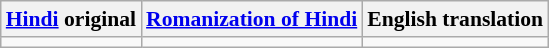<table class="wikitable" style="text-align:center;font-size:90%;">
<tr>
<th><a href='#'>Hindi</a> original</th>
<th><a href='#'>Romanization of Hindi</a></th>
<th>English translation</th>
</tr>
<tr valign="top">
<td></td>
<td></td>
<td></td>
</tr>
</table>
